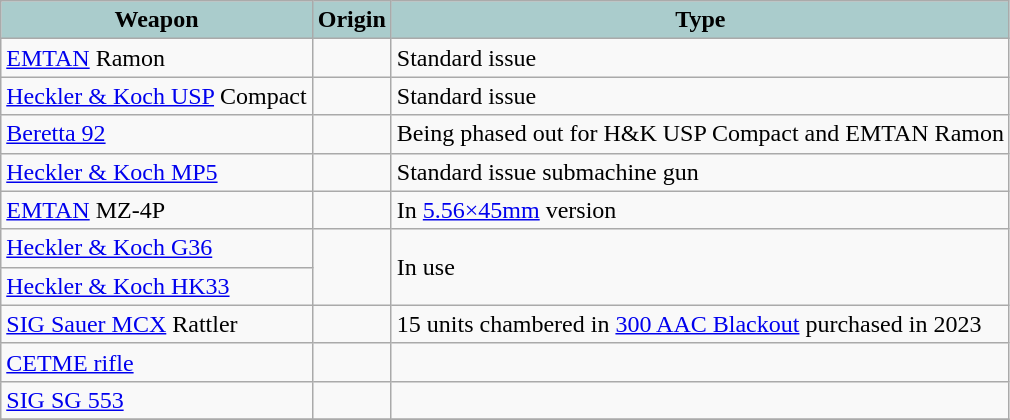<table class="wikitable">
<tr>
<th style="text-align:center; background:#acc;">Weapon</th>
<th style="text-align: center; background:#acc;">Origin</th>
<th style="text-align:l center; background:#acc;">Type</th>
</tr>
<tr>
<td><a href='#'>EMTAN</a> Ramon</td>
<td></td>
<td>Standard issue </td>
</tr>
<tr>
<td><a href='#'>Heckler & Koch USP</a> Compact</td>
<td></td>
<td>Standard issue</td>
</tr>
<tr>
<td><a href='#'>Beretta 92</a></td>
<td></td>
<td>Being phased out for H&K USP Compact and EMTAN Ramon</td>
</tr>
<tr>
<td><a href='#'>Heckler & Koch MP5</a></td>
<td></td>
<td>Standard issue submachine gun</td>
</tr>
<tr>
<td><a href='#'>EMTAN</a> MZ-4P</td>
<td></td>
<td>In <a href='#'>5.56×45mm</a> version </td>
</tr>
<tr>
<td><a href='#'>Heckler & Koch G36</a></td>
<td rowspan="2"></td>
<td rowspan="2">In use</td>
</tr>
<tr>
<td><a href='#'>Heckler & Koch HK33</a></td>
</tr>
<tr>
<td><a href='#'>SIG Sauer MCX</a> Rattler</td>
<td></td>
<td>15 units chambered in <a href='#'>300 AAC Blackout</a> purchased in 2023</td>
</tr>
<tr>
<td><a href='#'>CETME rifle</a></td>
<td></td>
<td></td>
</tr>
<tr>
<td><a href='#'>SIG SG 553</a></td>
<td></td>
<td></td>
</tr>
<tr>
</tr>
</table>
